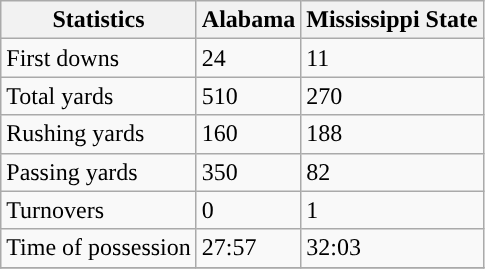<table class="wikitable" style="float: left;">
<tr>
<th>Statistics</th>
<th>Alabama</th>
<th>Mississippi State</th>
</tr>
<tr>
<td>First downs</td>
<td>24</td>
<td>11</td>
</tr>
<tr>
<td>Total yards</td>
<td>510</td>
<td>270</td>
</tr>
<tr>
<td>Rushing yards</td>
<td>160</td>
<td>188</td>
</tr>
<tr>
<td>Passing yards</td>
<td>350</td>
<td>82</td>
</tr>
<tr>
<td>Turnovers</td>
<td>0</td>
<td>1</td>
</tr>
<tr>
<td>Time of possession</td>
<td>27:57</td>
<td>32:03</td>
</tr>
<tr>
</tr>
</table>
